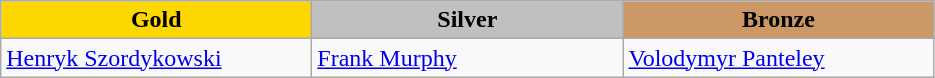<table class="wikitable" style="text-align:left">
<tr align="center">
<td width=200 bgcolor=gold><strong>Gold</strong></td>
<td width=200 bgcolor=silver><strong>Silver</strong></td>
<td width=200 bgcolor=CC9966><strong>Bronze</strong></td>
</tr>
<tr>
<td><a href='#'>Henryk Szordykowski</a><br><em></em></td>
<td><a href='#'>Frank Murphy</a><br><em></em></td>
<td><a href='#'>Volodymyr Panteley</a><br><em></em></td>
</tr>
</table>
